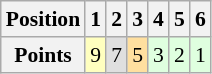<table class="wikitable" style="font-size:90%;">
<tr>
<th>Position</th>
<th>1</th>
<th>2</th>
<th>3</th>
<th>4</th>
<th>5</th>
<th>6</th>
</tr>
<tr>
<th>Points</th>
<td style="background:#FFFFBF;">9</td>
<td style="background:#DFDFDF;">7</td>
<td style="background:#FFDF9F;">5</td>
<td style="background:#DFFFDF;">3</td>
<td style="background:#DFFFDF;">2</td>
<td style="background:#DFFFDF;">1</td>
</tr>
</table>
